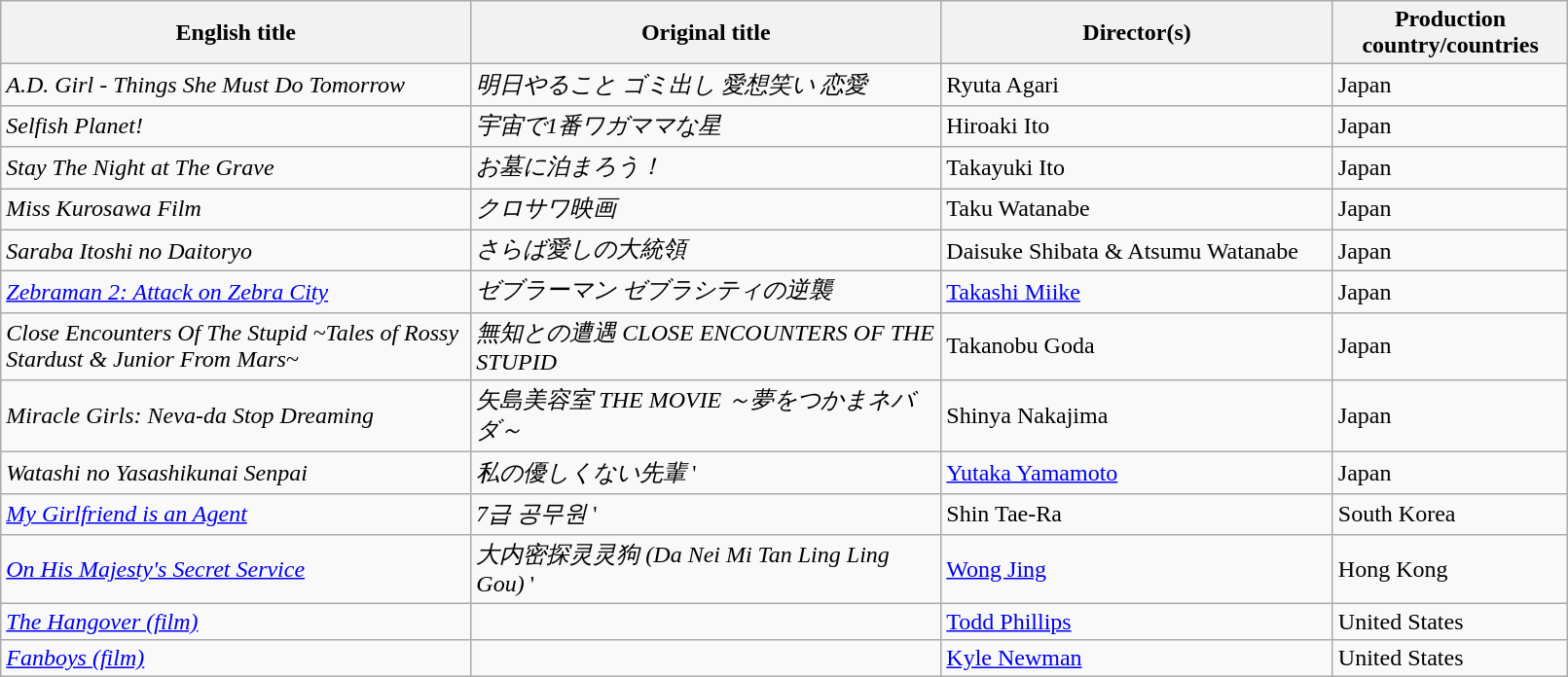<table class="sortable wikitable" width="85%" cellpadding="5">
<tr>
<th width="30%">English title</th>
<th width="30%">Original title</th>
<th width="25%">Director(s)</th>
<th width="15%">Production country/countries</th>
</tr>
<tr>
<td><em>A.D. Girl - Things She Must Do Tomorrow</em></td>
<td><em>明日やること ゴミ出し 愛想笑い 恋愛</em></td>
<td>Ryuta Agari</td>
<td>Japan</td>
</tr>
<tr>
<td><em>Selfish Planet!</em></td>
<td><em>宇宙で1番ワガママな星</em></td>
<td>Hiroaki Ito</td>
<td>Japan</td>
</tr>
<tr>
<td><em>Stay The Night at The Grave</em></td>
<td><em>お墓に泊まろう！</em></td>
<td>Takayuki Ito</td>
<td>Japan</td>
</tr>
<tr>
<td><em>Miss Kurosawa Film</em></td>
<td><em>クロサワ映画</em></td>
<td>Taku Watanabe</td>
<td>Japan</td>
</tr>
<tr>
<td><em>Saraba Itoshi no Daitoryo</em></td>
<td><em>さらば愛しの大統領</em></td>
<td>Daisuke Shibata & Atsumu Watanabe</td>
<td>Japan</td>
</tr>
<tr>
<td><em><a href='#'>Zebraman 2: Attack on Zebra City</a></em></td>
<td><em>ゼブラーマン ゼブラシティの逆襲</em></td>
<td><a href='#'>Takashi Miike</a></td>
<td>Japan</td>
</tr>
<tr>
<td><em>Close Encounters Of The Stupid ~Tales of Rossy Stardust & Junior From Mars~</em></td>
<td><em>無知との遭遇 CLOSE ENCOUNTERS OF THE STUPID</em></td>
<td>Takanobu Goda</td>
<td>Japan</td>
</tr>
<tr>
<td><em>Miracle Girls: Neva-da Stop Dreaming</em></td>
<td><em>矢島美容室 THE MOVIE ～夢をつかまネバダ～</em></td>
<td>Shinya Nakajima</td>
<td>Japan</td>
</tr>
<tr>
<td><em>Watashi no Yasashikunai Senpai</em></td>
<td><em>私の優しくない先輩</em> '</td>
<td><a href='#'>Yutaka Yamamoto</a></td>
<td>Japan</td>
</tr>
<tr>
<td><em><a href='#'>My Girlfriend is an Agent</a></em></td>
<td><em>7급 공무원</em> '</td>
<td>Shin Tae-Ra</td>
<td>South Korea</td>
</tr>
<tr>
<td><em><a href='#'>On His Majesty's Secret Service</a></em></td>
<td><em>大内密探灵灵狗 (Da Nei Mi Tan Ling Ling Gou)</em> '</td>
<td><a href='#'>Wong Jing</a></td>
<td>Hong Kong</td>
</tr>
<tr>
<td><em><a href='#'>The Hangover (film)</a></em></td>
<td></td>
<td><a href='#'>Todd Phillips</a></td>
<td>United States</td>
</tr>
<tr>
<td><em><a href='#'>Fanboys (film)</a></em></td>
<td></td>
<td><a href='#'>Kyle Newman</a></td>
<td>United States</td>
</tr>
</table>
